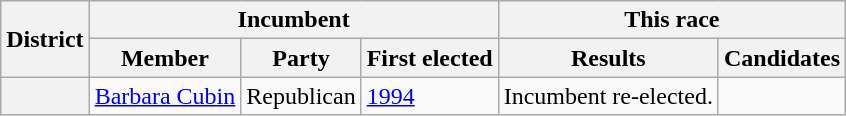<table class=wikitable>
<tr>
<th rowspan=2>District</th>
<th colspan=3>Incumbent</th>
<th colspan=2>This race</th>
</tr>
<tr>
<th>Member</th>
<th>Party</th>
<th>First elected</th>
<th>Results</th>
<th>Candidates</th>
</tr>
<tr>
<th></th>
<td><a href='#'>Barbara Cubin</a></td>
<td>Republican</td>
<td><a href='#'>1994</a></td>
<td>Incumbent re-elected.</td>
<td nowrap></td>
</tr>
</table>
